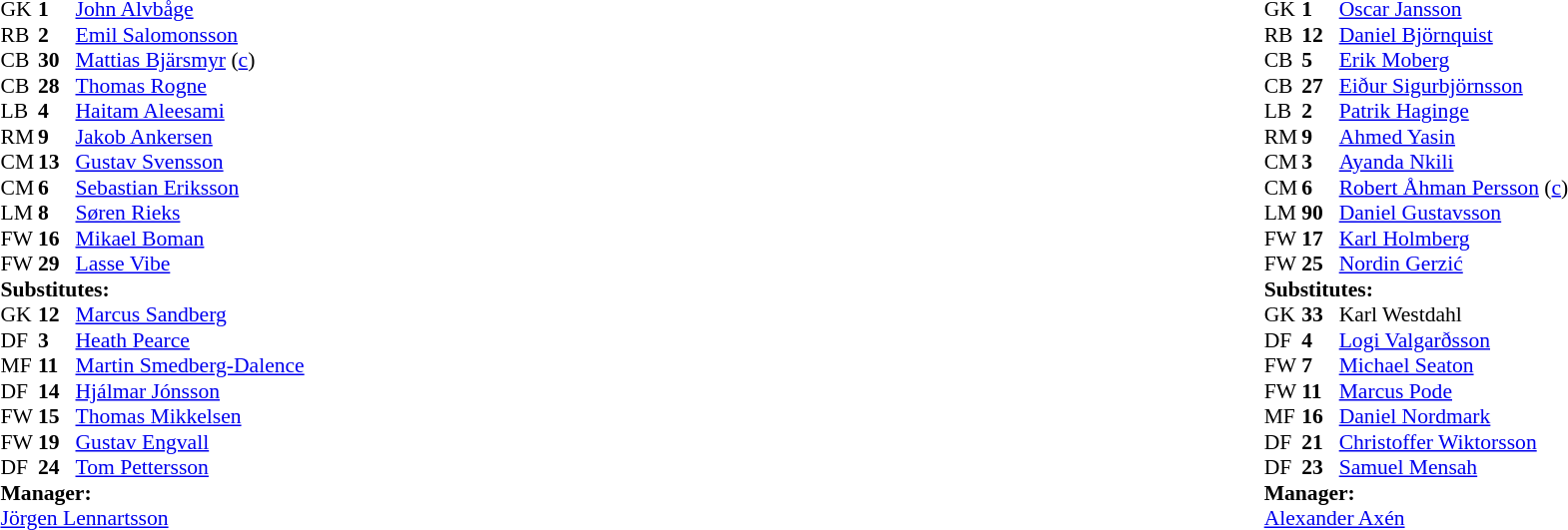<table style="width:100%;">
<tr>
<td style="vertical-align:top; width:40%;"><br><table style="font-size: 90%" cellspacing="0" cellpadding="0">
<tr>
<th width=25></th>
<th width=25></th>
</tr>
<tr>
<td>GK</td>
<td><strong>1</strong></td>
<td> <a href='#'>John Alvbåge</a></td>
</tr>
<tr>
<td>RB</td>
<td><strong>2</strong></td>
<td> <a href='#'>Emil Salomonsson</a></td>
</tr>
<tr>
<td>CB</td>
<td><strong>30</strong></td>
<td> <a href='#'>Mattias Bjärsmyr</a> (<a href='#'>c</a>)</td>
</tr>
<tr>
<td>CB</td>
<td><strong>28</strong></td>
<td> <a href='#'>Thomas Rogne</a></td>
</tr>
<tr>
<td>LB</td>
<td><strong>4</strong></td>
<td> <a href='#'>Haitam Aleesami</a></td>
</tr>
<tr>
<td>RM</td>
<td><strong>9</strong></td>
<td> <a href='#'>Jakob Ankersen</a></td>
<td></td>
<td></td>
</tr>
<tr>
<td>CM</td>
<td><strong>13</strong></td>
<td> <a href='#'>Gustav Svensson</a></td>
</tr>
<tr>
<td>CM</td>
<td><strong>6</strong></td>
<td> <a href='#'>Sebastian Eriksson</a></td>
</tr>
<tr>
<td>LM</td>
<td><strong>8</strong></td>
<td> <a href='#'>Søren Rieks</a></td>
<td></td>
<td></td>
</tr>
<tr>
<td>FW</td>
<td><strong>16</strong></td>
<td> <a href='#'>Mikael Boman</a></td>
<td></td>
<td></td>
</tr>
<tr>
<td>FW</td>
<td><strong>29</strong></td>
<td> <a href='#'>Lasse Vibe</a></td>
</tr>
<tr>
<td colspan=3><strong>Substitutes:</strong></td>
</tr>
<tr>
<td>GK</td>
<td><strong>12</strong></td>
<td> <a href='#'>Marcus Sandberg</a></td>
</tr>
<tr>
<td>DF</td>
<td><strong>3</strong></td>
<td> <a href='#'>Heath Pearce</a></td>
</tr>
<tr>
<td>MF</td>
<td><strong>11</strong></td>
<td> <a href='#'>Martin Smedberg-Dalence</a></td>
</tr>
<tr>
<td>DF</td>
<td><strong>14</strong></td>
<td> <a href='#'>Hjálmar Jónsson</a></td>
</tr>
<tr>
<td>FW</td>
<td><strong>15</strong></td>
<td> <a href='#'>Thomas Mikkelsen</a></td>
</tr>
<tr>
<td>FW</td>
<td><strong>19</strong></td>
<td> <a href='#'>Gustav Engvall</a></td>
<td></td>
<td></td>
</tr>
<tr>
<td>DF</td>
<td><strong>24</strong></td>
<td> <a href='#'>Tom Pettersson</a></td>
<td></td>
<td></td>
</tr>
<tr>
<td colspan=3><strong>Manager:</strong></td>
</tr>
<tr>
<td colspan=4> <a href='#'>Jörgen Lennartsson</a></td>
</tr>
</table>
</td>
<td valign="top"></td>
<td style="vertical-align:top; width:50%;"><br><table cellspacing="0" cellpadding="0" style="font-size:90%; margin:auto;">
<tr>
<th width=25></th>
<th width=25></th>
</tr>
<tr>
<td>GK</td>
<td><strong>1</strong></td>
<td> <a href='#'>Oscar Jansson</a></td>
</tr>
<tr>
<td>RB</td>
<td><strong>12</strong></td>
<td> <a href='#'>Daniel Björnquist</a></td>
</tr>
<tr>
<td>CB</td>
<td><strong>5</strong></td>
<td> <a href='#'>Erik Moberg</a></td>
</tr>
<tr>
<td>CB</td>
<td><strong>27</strong></td>
<td> <a href='#'>Eiður Sigurbjörnsson</a></td>
</tr>
<tr>
<td>LB</td>
<td><strong>2</strong></td>
<td> <a href='#'>Patrik Haginge</a></td>
</tr>
<tr>
<td>RM</td>
<td><strong>9</strong></td>
<td> <a href='#'>Ahmed Yasin</a></td>
</tr>
<tr>
<td>CM</td>
<td><strong>3</strong></td>
<td> <a href='#'>Ayanda Nkili</a></td>
<td></td>
<td></td>
</tr>
<tr>
<td>CM</td>
<td><strong>6</strong></td>
<td> <a href='#'>Robert Åhman Persson</a> (<a href='#'>c</a>)</td>
</tr>
<tr>
<td>LM</td>
<td><strong>90</strong></td>
<td> <a href='#'>Daniel Gustavsson</a></td>
<td></td>
<td></td>
</tr>
<tr>
<td>FW</td>
<td><strong>17</strong></td>
<td> <a href='#'>Karl Holmberg</a></td>
<td></td>
<td></td>
</tr>
<tr>
<td>FW</td>
<td><strong>25</strong></td>
<td> <a href='#'>Nordin Gerzić</a></td>
</tr>
<tr>
<td colspan=3><strong>Substitutes:</strong></td>
</tr>
<tr>
<td>GK</td>
<td><strong>33</strong></td>
<td> Karl Westdahl</td>
</tr>
<tr>
<td>DF</td>
<td><strong>4</strong></td>
<td> <a href='#'>Logi Valgarðsson</a></td>
</tr>
<tr>
<td>FW</td>
<td><strong>7</strong></td>
<td> <a href='#'>Michael Seaton</a></td>
<td></td>
<td></td>
</tr>
<tr>
<td>FW</td>
<td><strong>11</strong></td>
<td> <a href='#'>Marcus Pode</a></td>
<td></td>
<td></td>
</tr>
<tr>
<td>MF</td>
<td><strong>16</strong></td>
<td> <a href='#'>Daniel Nordmark</a></td>
<td></td>
<td></td>
</tr>
<tr>
<td>DF</td>
<td><strong>21</strong></td>
<td> <a href='#'>Christoffer Wiktorsson</a></td>
</tr>
<tr>
<td>DF</td>
<td><strong>23</strong></td>
<td> <a href='#'>Samuel Mensah</a></td>
</tr>
<tr>
<td colspan=3><strong>Manager:</strong></td>
</tr>
<tr>
<td colspan=4> <a href='#'>Alexander Axén</a></td>
</tr>
</table>
</td>
</tr>
</table>
